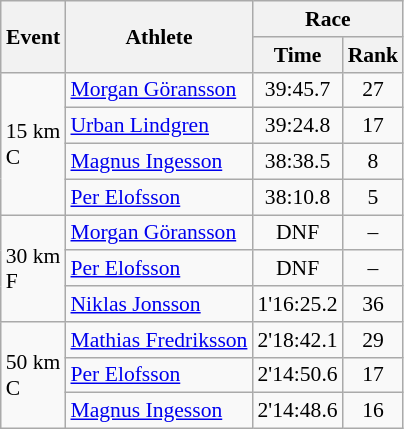<table class="wikitable" border="1" style="font-size:90%">
<tr>
<th rowspan=2>Event</th>
<th rowspan=2>Athlete</th>
<th colspan=2>Race</th>
</tr>
<tr>
<th>Time</th>
<th>Rank</th>
</tr>
<tr>
<td rowspan=4>15 km <br> C</td>
<td><a href='#'>Morgan Göransson</a></td>
<td align=center>39:45.7</td>
<td align=center>27</td>
</tr>
<tr>
<td><a href='#'>Urban Lindgren</a></td>
<td align=center>39:24.8</td>
<td align=center>17</td>
</tr>
<tr>
<td><a href='#'>Magnus Ingesson</a></td>
<td align=center>38:38.5</td>
<td align=center>8</td>
</tr>
<tr>
<td><a href='#'>Per Elofsson</a></td>
<td align=center>38:10.8</td>
<td align=center>5</td>
</tr>
<tr>
<td rowspan=3>30 km <br> F</td>
<td><a href='#'>Morgan Göransson</a></td>
<td align=center>DNF</td>
<td align=center>–</td>
</tr>
<tr>
<td><a href='#'>Per Elofsson</a></td>
<td align=center>DNF</td>
<td align=center>–</td>
</tr>
<tr>
<td><a href='#'>Niklas Jonsson</a></td>
<td align=center>1'16:25.2</td>
<td align=center>36</td>
</tr>
<tr>
<td rowspan=3>50 km <br> C</td>
<td><a href='#'>Mathias Fredriksson</a></td>
<td align=center>2'18:42.1</td>
<td align=center>29</td>
</tr>
<tr>
<td><a href='#'>Per Elofsson</a></td>
<td align=center>2'14:50.6</td>
<td align=center>17</td>
</tr>
<tr>
<td><a href='#'>Magnus Ingesson</a></td>
<td align=center>2'14:48.6</td>
<td align=center>16</td>
</tr>
</table>
